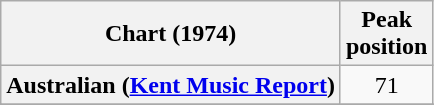<table class="wikitable sortable plainrowheaders">
<tr>
<th>Chart (1974)</th>
<th>Peak<br>position</th>
</tr>
<tr>
<th scope="row">Australian (<a href='#'>Kent Music Report</a>)</th>
<td align="center">71</td>
</tr>
<tr>
</tr>
<tr>
</tr>
</table>
